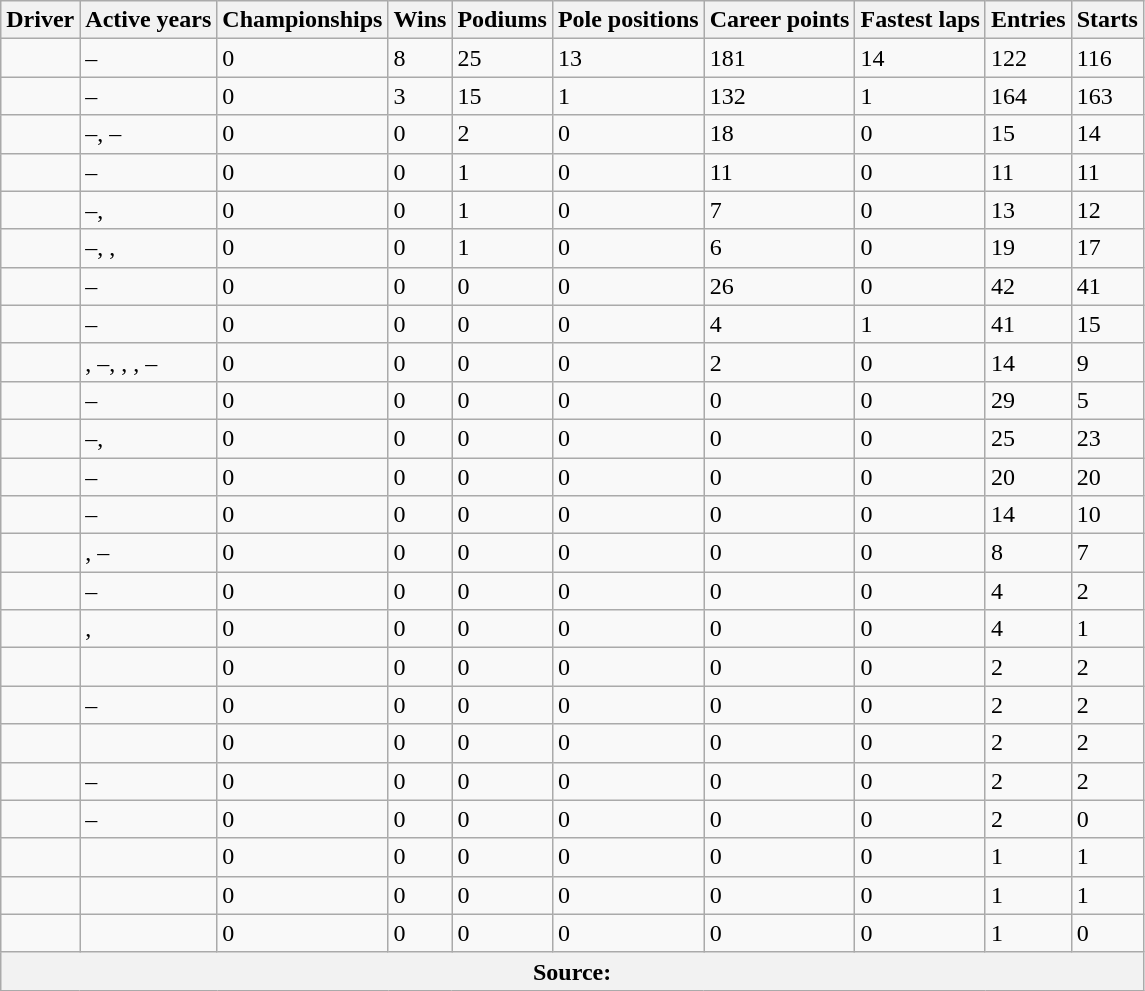<table class="wikitable sortable">
<tr>
<th>Driver</th>
<th>Active years</th>
<th>Championships</th>
<th>Wins</th>
<th>Podiums</th>
<th>Pole positions</th>
<th>Career points</th>
<th>Fastest laps</th>
<th>Entries</th>
<th>Starts</th>
</tr>
<tr>
<td></td>
<td>–</td>
<td>0</td>
<td>8</td>
<td>25</td>
<td>13</td>
<td>181</td>
<td>14</td>
<td>122</td>
<td>116</td>
</tr>
<tr>
<td></td>
<td>–</td>
<td>0</td>
<td>3</td>
<td>15</td>
<td>1</td>
<td>132</td>
<td>1</td>
<td>164</td>
<td>163</td>
</tr>
<tr>
<td></td>
<td>–, –</td>
<td>0</td>
<td>0</td>
<td>2</td>
<td>0</td>
<td>18</td>
<td>0</td>
<td>15</td>
<td>14</td>
</tr>
<tr>
<td></td>
<td>–</td>
<td>0</td>
<td>0</td>
<td>1</td>
<td>0</td>
<td>11</td>
<td>0</td>
<td>11</td>
<td>11</td>
</tr>
<tr>
<td></td>
<td>–, </td>
<td>0</td>
<td>0</td>
<td>1</td>
<td>0</td>
<td>7</td>
<td>0</td>
<td>13</td>
<td>12</td>
</tr>
<tr>
<td></td>
<td>–, , </td>
<td>0</td>
<td>0</td>
<td>1</td>
<td>0</td>
<td>6</td>
<td>0</td>
<td>19</td>
<td>17</td>
</tr>
<tr>
<td></td>
<td>–</td>
<td>0</td>
<td>0</td>
<td>0</td>
<td>0</td>
<td>26</td>
<td>0</td>
<td>42</td>
<td>41</td>
</tr>
<tr>
<td> </td>
<td>–</td>
<td>0</td>
<td>0</td>
<td>0</td>
<td>0</td>
<td>4</td>
<td>1</td>
<td>41</td>
<td>15</td>
</tr>
<tr>
<td></td>
<td>, –, , , –</td>
<td>0</td>
<td>0</td>
<td>0</td>
<td>0</td>
<td>2</td>
<td>0</td>
<td>14</td>
<td>9</td>
</tr>
<tr>
<td></td>
<td>–</td>
<td>0</td>
<td>0</td>
<td>0</td>
<td>0</td>
<td>0</td>
<td>0</td>
<td>29</td>
<td>5</td>
</tr>
<tr>
<td></td>
<td>–, </td>
<td>0</td>
<td>0</td>
<td>0</td>
<td>0</td>
<td>0</td>
<td>0</td>
<td>25</td>
<td>23</td>
</tr>
<tr>
<td></td>
<td>–</td>
<td>0</td>
<td>0</td>
<td>0</td>
<td>0</td>
<td>0</td>
<td>0</td>
<td>20</td>
<td>20</td>
</tr>
<tr>
<td></td>
<td>–</td>
<td>0</td>
<td>0</td>
<td>0</td>
<td>0</td>
<td>0</td>
<td>0</td>
<td>14</td>
<td>10</td>
</tr>
<tr>
<td></td>
<td>, –</td>
<td>0</td>
<td>0</td>
<td>0</td>
<td>0</td>
<td>0</td>
<td>0</td>
<td>8</td>
<td>7</td>
</tr>
<tr>
<td></td>
<td>–</td>
<td>0</td>
<td>0</td>
<td>0</td>
<td>0</td>
<td>0</td>
<td>0</td>
<td>4</td>
<td>2</td>
</tr>
<tr>
<td></td>
<td>, </td>
<td>0</td>
<td>0</td>
<td>0</td>
<td>0</td>
<td>0</td>
<td>0</td>
<td>4</td>
<td>1</td>
</tr>
<tr>
<td></td>
<td></td>
<td>0</td>
<td>0</td>
<td>0</td>
<td>0</td>
<td>0</td>
<td>0</td>
<td>2</td>
<td>2</td>
</tr>
<tr>
<td></td>
<td>–</td>
<td>0</td>
<td>0</td>
<td>0</td>
<td>0</td>
<td>0</td>
<td>0</td>
<td>2</td>
<td>2</td>
</tr>
<tr>
<td></td>
<td></td>
<td>0</td>
<td>0</td>
<td>0</td>
<td>0</td>
<td>0</td>
<td>0</td>
<td>2</td>
<td>2</td>
</tr>
<tr>
<td></td>
<td>–</td>
<td>0</td>
<td>0</td>
<td>0</td>
<td>0</td>
<td>0</td>
<td>0</td>
<td>2</td>
<td>2</td>
</tr>
<tr>
<td></td>
<td>–</td>
<td>0</td>
<td>0</td>
<td>0</td>
<td>0</td>
<td>0</td>
<td>0</td>
<td>2</td>
<td>0</td>
</tr>
<tr>
<td></td>
<td></td>
<td>0</td>
<td>0</td>
<td>0</td>
<td>0</td>
<td>0</td>
<td>0</td>
<td>1</td>
<td>1</td>
</tr>
<tr>
<td></td>
<td></td>
<td>0</td>
<td>0</td>
<td>0</td>
<td>0</td>
<td>0</td>
<td>0</td>
<td>1</td>
<td>1</td>
</tr>
<tr>
<td></td>
<td></td>
<td>0</td>
<td>0</td>
<td>0</td>
<td>0</td>
<td>0</td>
<td>0</td>
<td>1</td>
<td>0</td>
</tr>
<tr>
<th colspan="10">Source:</th>
</tr>
</table>
